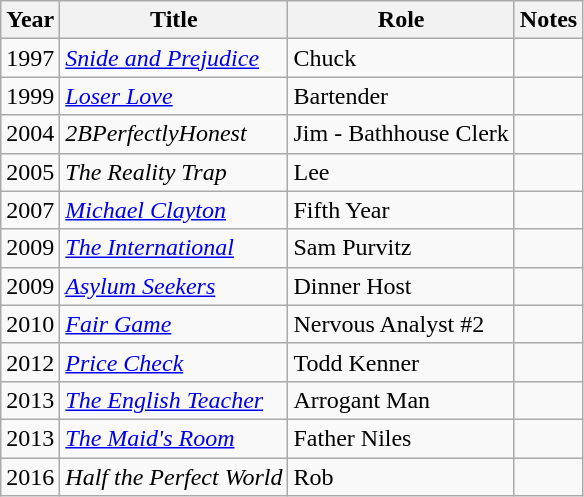<table class="wikitable sortable">
<tr>
<th>Year</th>
<th>Title</th>
<th>Role</th>
<th>Notes</th>
</tr>
<tr>
<td>1997</td>
<td><em><a href='#'>Snide and Prejudice</a></em></td>
<td>Chuck</td>
<td></td>
</tr>
<tr>
<td>1999</td>
<td><em><a href='#'>Loser Love</a></em></td>
<td>Bartender</td>
<td></td>
</tr>
<tr>
<td>2004</td>
<td><em>2BPerfectlyHonest</em></td>
<td>Jim - Bathhouse Clerk</td>
<td></td>
</tr>
<tr>
<td>2005</td>
<td><em>The Reality Trap</em></td>
<td>Lee</td>
<td></td>
</tr>
<tr>
<td>2007</td>
<td><em><a href='#'>Michael Clayton</a></em></td>
<td>Fifth Year</td>
<td></td>
</tr>
<tr>
<td>2009</td>
<td><a href='#'><em>The International</em></a></td>
<td>Sam Purvitz</td>
<td></td>
</tr>
<tr>
<td>2009</td>
<td><a href='#'><em>Asylum Seekers</em></a></td>
<td>Dinner Host</td>
<td></td>
</tr>
<tr>
<td>2010</td>
<td><a href='#'><em>Fair Game</em></a></td>
<td>Nervous Analyst #2</td>
<td></td>
</tr>
<tr>
<td>2012</td>
<td><em><a href='#'>Price Check</a></em></td>
<td>Todd Kenner</td>
<td></td>
</tr>
<tr>
<td>2013</td>
<td><a href='#'><em>The English Teacher</em></a></td>
<td>Arrogant Man</td>
<td></td>
</tr>
<tr>
<td>2013</td>
<td><em><a href='#'>The Maid's Room</a></em></td>
<td>Father Niles</td>
<td></td>
</tr>
<tr>
<td>2016</td>
<td><em>Half the Perfect World</em></td>
<td>Rob</td>
<td></td>
</tr>
</table>
